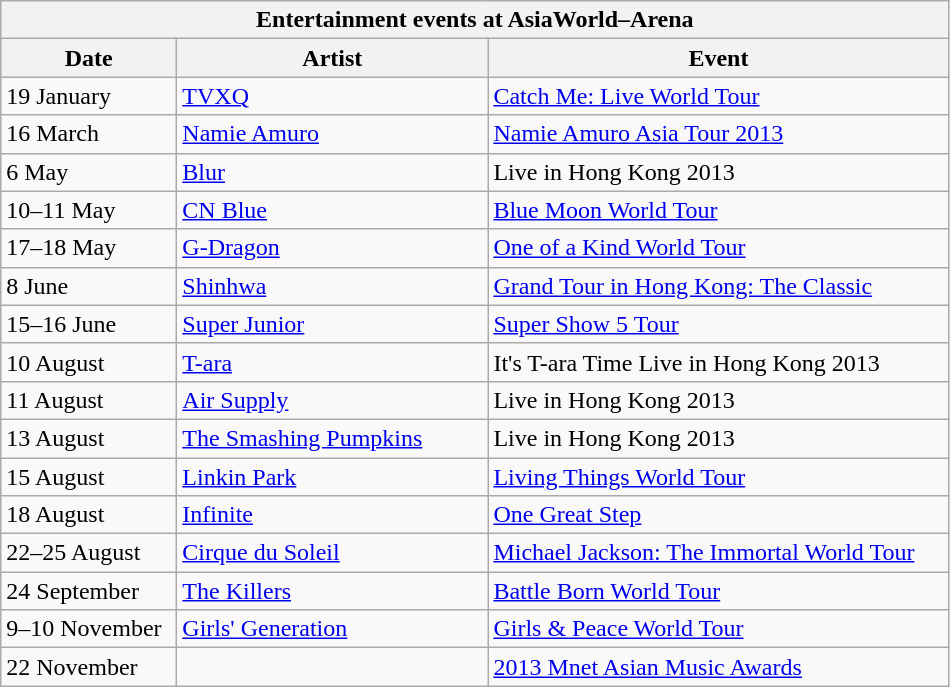<table class="wikitable">
<tr>
<th colspan="3">Entertainment events at AsiaWorld–Arena</th>
</tr>
<tr>
<th width=110>Date</th>
<th width=200>Artist</th>
<th width=300>Event</th>
</tr>
<tr>
<td>19 January</td>
<td><a href='#'>TVXQ</a></td>
<td><a href='#'>Catch Me: Live World Tour</a></td>
</tr>
<tr>
<td>16 March</td>
<td><a href='#'>Namie Amuro</a></td>
<td><a href='#'>Namie Amuro Asia Tour 2013</a></td>
</tr>
<tr>
<td>6 May</td>
<td><a href='#'>Blur</a></td>
<td>Live in Hong Kong 2013</td>
</tr>
<tr>
<td>10–11 May</td>
<td><a href='#'>CN Blue</a></td>
<td><a href='#'>Blue Moon World Tour</a></td>
</tr>
<tr>
<td>17–18 May</td>
<td><a href='#'>G-Dragon</a></td>
<td><a href='#'>One of a Kind World Tour</a></td>
</tr>
<tr>
<td>8 June</td>
<td><a href='#'>Shinhwa</a></td>
<td><a href='#'>Grand Tour in Hong Kong: The Classic</a></td>
</tr>
<tr>
<td>15–16 June</td>
<td><a href='#'>Super Junior</a></td>
<td><a href='#'>Super Show 5 Tour</a></td>
</tr>
<tr>
<td>10 August</td>
<td><a href='#'>T-ara</a></td>
<td>It's T-ara Time Live in Hong Kong 2013</td>
</tr>
<tr>
<td>11 August</td>
<td><a href='#'>Air Supply</a></td>
<td>Live in Hong Kong 2013</td>
</tr>
<tr>
<td>13 August</td>
<td><a href='#'>The Smashing Pumpkins</a></td>
<td>Live in Hong Kong 2013</td>
</tr>
<tr>
<td>15 August</td>
<td><a href='#'>Linkin Park</a></td>
<td><a href='#'>Living Things World Tour</a></td>
</tr>
<tr>
<td>18 August</td>
<td><a href='#'>Infinite</a></td>
<td><a href='#'>One Great Step</a></td>
</tr>
<tr>
<td>22–25 August</td>
<td><a href='#'>Cirque du Soleil</a></td>
<td><a href='#'>Michael Jackson: The Immortal World Tour</a></td>
</tr>
<tr>
<td>24 September</td>
<td><a href='#'>The Killers</a></td>
<td><a href='#'>Battle Born World Tour</a></td>
</tr>
<tr>
<td>9–10 November</td>
<td><a href='#'>Girls' Generation</a></td>
<td><a href='#'>Girls & Peace World Tour</a></td>
</tr>
<tr>
<td>22 November</td>
<td></td>
<td><a href='#'>2013 Mnet Asian Music Awards</a></td>
</tr>
</table>
